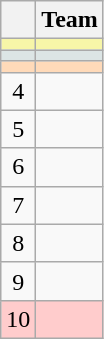<table class="wikitable" style="text-align:center">
<tr>
<th width=15></th>
<th>Team</th>
</tr>
<tr bgcolor="#F7F6A8">
<td align="center"></td>
<td align=left></td>
</tr>
<tr bgcolor="#DCE5E5">
<td align="center"></td>
<td align=left></td>
</tr>
<tr bgcolor="#FFDAB9">
<td align="center"></td>
<td align=left></td>
</tr>
<tr>
<td>4</td>
<td align=left></td>
</tr>
<tr>
<td>5</td>
<td align=left></td>
</tr>
<tr>
<td>6</td>
<td align=left></td>
</tr>
<tr>
<td>7</td>
<td align=left></td>
</tr>
<tr>
<td>8</td>
<td align=left></td>
</tr>
<tr align=center>
<td>9</td>
<td align=left></td>
</tr>
<tr align=center bgcolor="#ffcccc">
<td>10</td>
<td align=left></td>
</tr>
</table>
